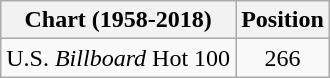<table class="wikitable plainrowheaders">
<tr>
<th>Chart (1958-2018)</th>
<th>Position</th>
</tr>
<tr>
<td>U.S. <em>Billboard</em> Hot 100</td>
<td style="text-align:center;">266</td>
</tr>
</table>
